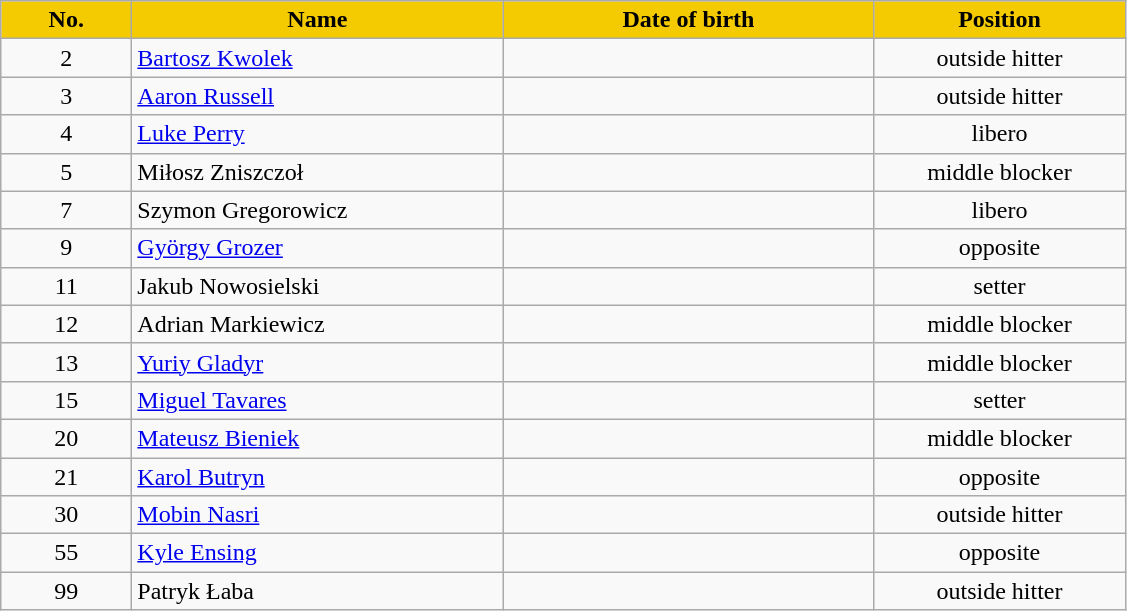<table class="wikitable sortable" style="font-size:100%; text-align:center">
<tr>
<th style="color:#000000; background-color:#F3CB00; width:5em">No.</th>
<th style="color:#000000; background-color:#F3CB00; width:15em">Name</th>
<th style="color:#000000; background-color:#F3CB00; width:15em">Date of birth</th>
<th style="color:#000000; background-color:#F3CB00; width:10em">Position</th>
</tr>
<tr>
<td>2</td>
<td align=left> <a href='#'>Bartosz Kwolek</a></td>
<td align=right></td>
<td>outside hitter</td>
</tr>
<tr>
<td>3</td>
<td align=left> <a href='#'>Aaron Russell</a></td>
<td align=right></td>
<td>outside hitter</td>
</tr>
<tr>
<td>4</td>
<td align=left> <a href='#'>Luke Perry</a></td>
<td align=right></td>
<td>libero</td>
</tr>
<tr>
<td>5</td>
<td align=left> Miłosz Zniszczoł</td>
<td align=right></td>
<td>middle blocker</td>
</tr>
<tr>
<td>7</td>
<td align=left> Szymon Gregorowicz</td>
<td align=right></td>
<td>libero</td>
</tr>
<tr>
<td>9</td>
<td align=left> <a href='#'>György Grozer</a></td>
<td align=right></td>
<td>opposite</td>
</tr>
<tr>
<td>11</td>
<td align=left> Jakub Nowosielski</td>
<td align=right></td>
<td>setter</td>
</tr>
<tr>
<td>12</td>
<td align=left> Adrian Markiewicz</td>
<td align=right></td>
<td>middle blocker</td>
</tr>
<tr>
<td>13</td>
<td align=left> <a href='#'>Yuriy Gladyr</a></td>
<td align=right></td>
<td>middle blocker</td>
</tr>
<tr>
<td>15</td>
<td align=left> <a href='#'>Miguel Tavares</a></td>
<td align=right></td>
<td>setter</td>
</tr>
<tr>
<td>20</td>
<td align=left> <a href='#'>Mateusz Bieniek</a></td>
<td align=right></td>
<td>middle blocker</td>
</tr>
<tr>
<td>21</td>
<td align=left> <a href='#'>Karol Butryn</a></td>
<td align=right></td>
<td>opposite</td>
</tr>
<tr>
<td>30</td>
<td align=left> <a href='#'>Mobin Nasri</a></td>
<td align=right></td>
<td>outside hitter</td>
</tr>
<tr>
<td>55</td>
<td align=left> <a href='#'>Kyle Ensing</a></td>
<td align=right></td>
<td>opposite</td>
</tr>
<tr>
<td>99</td>
<td align=left> Patryk Łaba</td>
<td align=right></td>
<td>outside hitter</td>
</tr>
</table>
